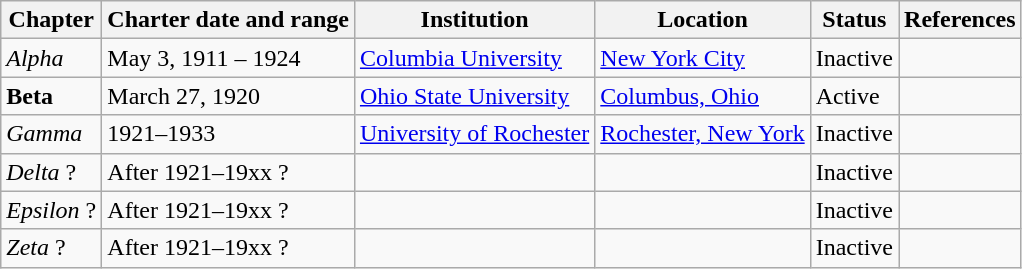<table class="wikitable sortable">
<tr>
<th>Chapter</th>
<th>Charter date and range</th>
<th>Institution</th>
<th>Location</th>
<th>Status</th>
<th>References</th>
</tr>
<tr>
<td><em>Alpha</em></td>
<td>May 3, 1911 – 1924</td>
<td><a href='#'>Columbia University</a></td>
<td><a href='#'>New York City</a></td>
<td>Inactive</td>
<td></td>
</tr>
<tr>
<td><strong>Beta</strong></td>
<td>March 27, 1920</td>
<td><a href='#'>Ohio State University</a></td>
<td><a href='#'>Columbus, Ohio</a></td>
<td>Active</td>
<td></td>
</tr>
<tr>
<td><em>Gamma</em></td>
<td>1921–1933</td>
<td><a href='#'>University of Rochester</a></td>
<td><a href='#'>Rochester, New York</a></td>
<td>Inactive</td>
<td></td>
</tr>
<tr>
<td><em>Delta</em> ?</td>
<td>After 1921–19xx ?</td>
<td></td>
<td></td>
<td>Inactive</td>
<td></td>
</tr>
<tr>
<td><em>Epsilon</em> ?</td>
<td>After 1921–19xx ?</td>
<td></td>
<td></td>
<td>Inactive</td>
<td></td>
</tr>
<tr>
<td><em>Zeta</em> ?</td>
<td>After 1921–19xx ?</td>
<td></td>
<td></td>
<td>Inactive</td>
<td></td>
</tr>
</table>
